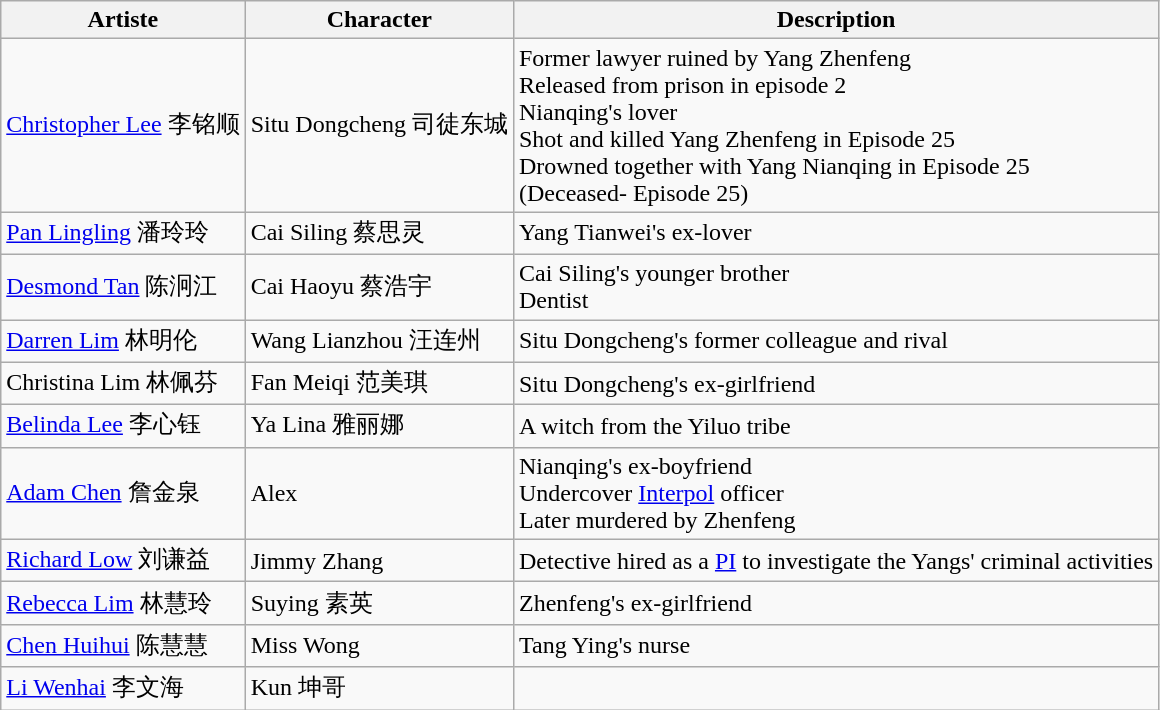<table class="wikitable">
<tr>
<th>Artiste</th>
<th>Character</th>
<th>Description</th>
</tr>
<tr>
<td><a href='#'>Christopher Lee</a> 李铭顺</td>
<td>Situ Dongcheng 司徒东城</td>
<td>Former lawyer ruined by Yang Zhenfeng<br>Released from prison in episode 2<br>Nianqing's lover<br> Shot and killed Yang Zhenfeng in Episode 25 <br> Drowned together with Yang Nianqing in Episode 25 <br>  (Deceased- Episode 25)</td>
</tr>
<tr>
<td><a href='#'>Pan Lingling</a> 潘玲玲</td>
<td>Cai Siling 蔡思灵</td>
<td>Yang Tianwei's ex-lover</td>
</tr>
<tr>
<td><a href='#'>Desmond Tan</a> 陈泂江</td>
<td>Cai Haoyu 蔡浩宇</td>
<td>Cai Siling's younger brother <br> Dentist</td>
</tr>
<tr>
<td><a href='#'>Darren Lim</a> 林明伦</td>
<td>Wang Lianzhou 汪连州</td>
<td>Situ Dongcheng's former colleague and rival</td>
</tr>
<tr>
<td>Christina Lim 林佩芬</td>
<td>Fan Meiqi 范美琪</td>
<td>Situ Dongcheng's ex-girlfriend</td>
</tr>
<tr>
<td><a href='#'>Belinda Lee</a> 李心钰</td>
<td>Ya Lina 雅丽娜</td>
<td>A witch from the Yiluo tribe</td>
</tr>
<tr>
<td><a href='#'>Adam Chen</a> 詹金泉</td>
<td>Alex</td>
<td>Nianqing's ex-boyfriend<br>Undercover <a href='#'>Interpol</a> officer<br>Later murdered by Zhenfeng</td>
</tr>
<tr>
<td><a href='#'>Richard Low</a> 刘谦益</td>
<td>Jimmy Zhang</td>
<td>Detective hired as a <a href='#'>PI</a> to investigate the Yangs' criminal activities</td>
</tr>
<tr>
<td><a href='#'>Rebecca Lim</a> 林慧玲</td>
<td>Suying 素英</td>
<td>Zhenfeng's ex-girlfriend</td>
</tr>
<tr>
<td><a href='#'>Chen Huihui</a> 陈慧慧</td>
<td>Miss Wong</td>
<td>Tang Ying's nurse</td>
</tr>
<tr>
<td><a href='#'>Li Wenhai</a> 李文海</td>
<td>Kun 坤哥</td>
<td></td>
</tr>
</table>
